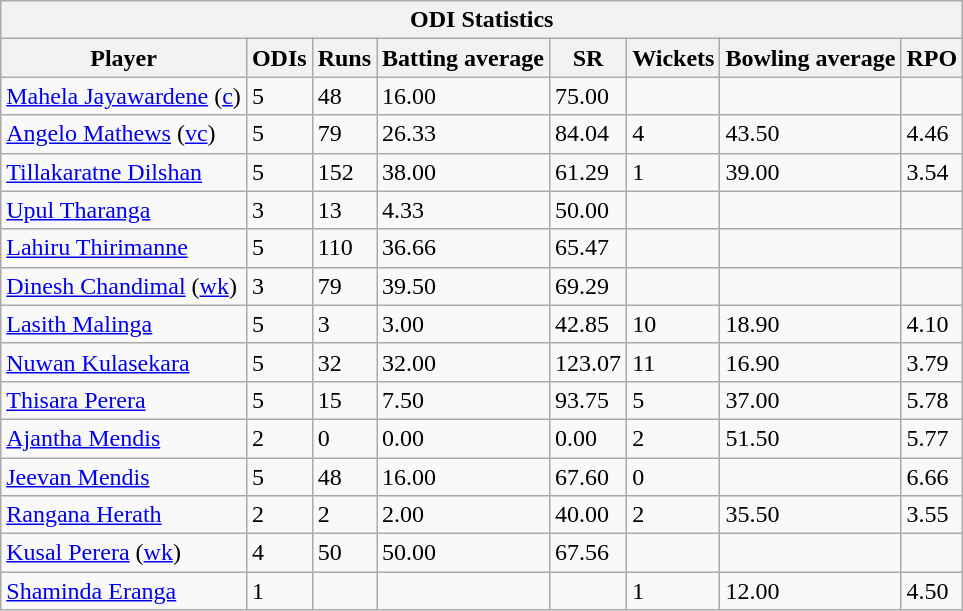<table class="wikitable sortable">
<tr>
<th colspan=12>ODI Statistics</th>
</tr>
<tr>
<th>Player</th>
<th>ODIs</th>
<th>Runs</th>
<th>Batting average</th>
<th>SR</th>
<th>Wickets</th>
<th>Bowling average</th>
<th>RPO</th>
</tr>
<tr>
<td><a href='#'>Mahela Jayawardene</a> (<a href='#'>c</a>)</td>
<td>5</td>
<td>48</td>
<td>16.00</td>
<td>75.00</td>
<td></td>
<td></td>
<td></td>
</tr>
<tr>
<td><a href='#'>Angelo Mathews</a> (<a href='#'>vc</a>)</td>
<td>5</td>
<td>79</td>
<td>26.33</td>
<td>84.04</td>
<td>4</td>
<td>43.50</td>
<td>4.46</td>
</tr>
<tr>
<td><a href='#'>Tillakaratne Dilshan</a></td>
<td>5</td>
<td>152</td>
<td>38.00</td>
<td>61.29</td>
<td>1</td>
<td>39.00</td>
<td>3.54</td>
</tr>
<tr>
<td><a href='#'>Upul Tharanga</a></td>
<td>3</td>
<td>13</td>
<td>4.33</td>
<td>50.00</td>
<td></td>
<td></td>
<td></td>
</tr>
<tr>
<td><a href='#'>Lahiru Thirimanne</a></td>
<td>5</td>
<td>110</td>
<td>36.66</td>
<td>65.47</td>
<td></td>
<td></td>
<td></td>
</tr>
<tr>
<td><a href='#'>Dinesh Chandimal</a> (<a href='#'>wk</a>)</td>
<td>3</td>
<td>79</td>
<td>39.50</td>
<td>69.29</td>
<td></td>
<td></td>
<td></td>
</tr>
<tr>
<td><a href='#'>Lasith Malinga</a></td>
<td>5</td>
<td>3</td>
<td>3.00</td>
<td>42.85</td>
<td>10</td>
<td>18.90</td>
<td>4.10</td>
</tr>
<tr>
<td><a href='#'>Nuwan Kulasekara</a></td>
<td>5</td>
<td>32</td>
<td>32.00</td>
<td>123.07</td>
<td>11</td>
<td>16.90</td>
<td>3.79</td>
</tr>
<tr>
<td><a href='#'>Thisara Perera</a></td>
<td>5</td>
<td>15</td>
<td>7.50</td>
<td>93.75</td>
<td>5</td>
<td>37.00</td>
<td>5.78</td>
</tr>
<tr>
<td><a href='#'>Ajantha Mendis</a></td>
<td>2</td>
<td>0</td>
<td>0.00</td>
<td>0.00</td>
<td>2</td>
<td>51.50</td>
<td>5.77</td>
</tr>
<tr>
<td><a href='#'>Jeevan Mendis</a></td>
<td>5</td>
<td>48</td>
<td>16.00</td>
<td>67.60</td>
<td>0</td>
<td></td>
<td>6.66</td>
</tr>
<tr>
<td><a href='#'>Rangana Herath</a></td>
<td>2</td>
<td>2</td>
<td>2.00</td>
<td>40.00</td>
<td>2</td>
<td>35.50</td>
<td>3.55</td>
</tr>
<tr>
<td><a href='#'>Kusal Perera</a> (<a href='#'>wk</a>)</td>
<td>4</td>
<td>50</td>
<td>50.00</td>
<td>67.56</td>
<td></td>
<td></td>
<td></td>
</tr>
<tr>
<td><a href='#'>Shaminda Eranga</a></td>
<td>1</td>
<td></td>
<td></td>
<td></td>
<td>1</td>
<td>12.00</td>
<td>4.50</td>
</tr>
</table>
